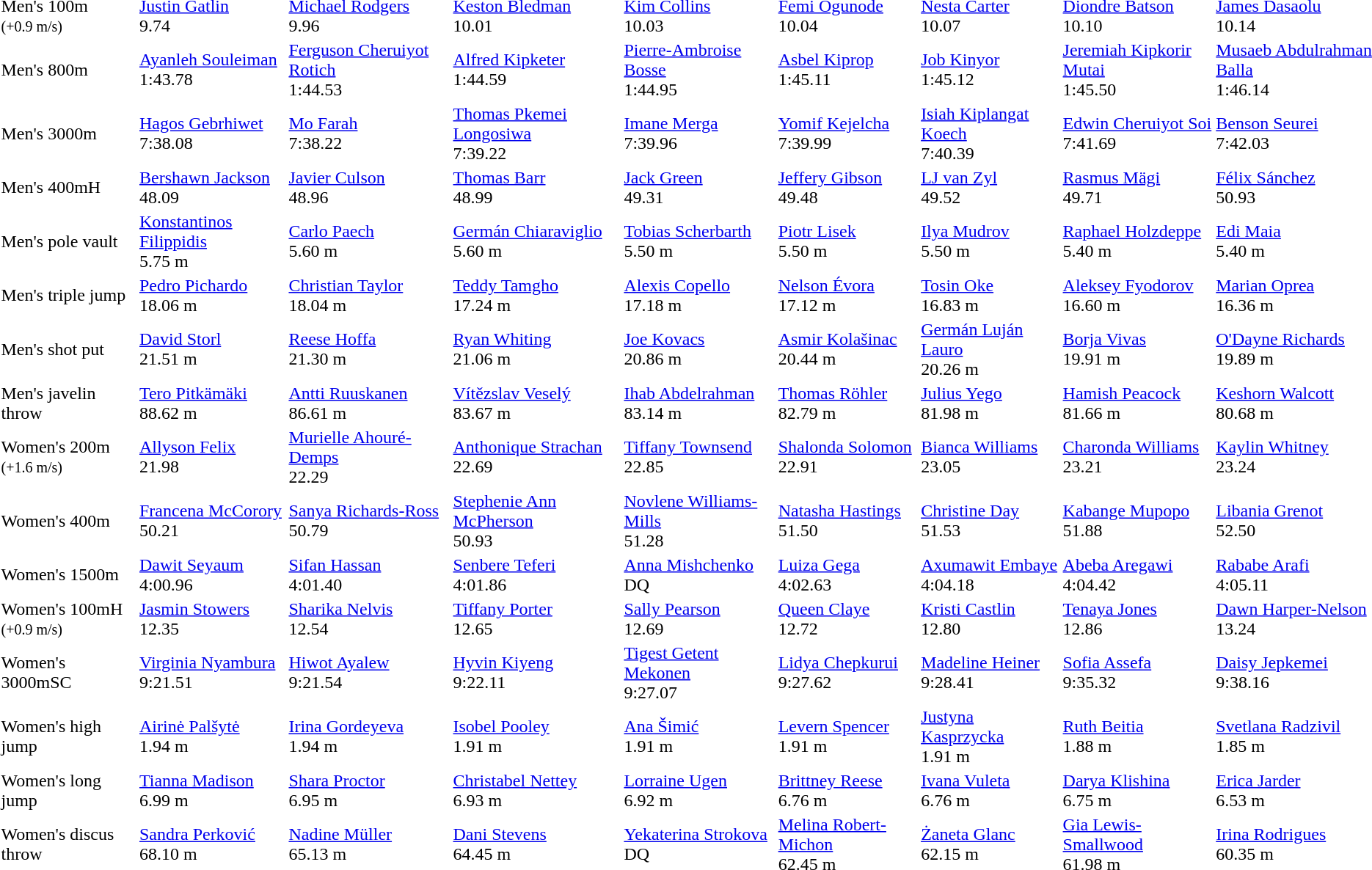<table>
<tr>
<td>Men's 100m<br><small>(+0.9 m/s)</small></td>
<td><a href='#'>Justin Gatlin</a><br>  9.74</td>
<td><a href='#'>Michael Rodgers</a><br>  9.96</td>
<td><a href='#'>Keston Bledman</a><br>  10.01</td>
<td><a href='#'>Kim Collins</a><br>  10.03</td>
<td><a href='#'>Femi Ogunode</a><br>  10.04</td>
<td><a href='#'>Nesta Carter</a><br>  10.07</td>
<td><a href='#'>Diondre Batson</a><br>  10.10</td>
<td><a href='#'>James Dasaolu</a><br>  10.14</td>
</tr>
<tr>
<td>Men's 800m</td>
<td><a href='#'>Ayanleh Souleiman</a><br>  1:43.78</td>
<td><a href='#'>Ferguson Cheruiyot Rotich</a><br>  1:44.53</td>
<td><a href='#'>Alfred Kipketer</a><br>  1:44.59</td>
<td><a href='#'>Pierre-Ambroise Bosse</a><br>  1:44.95</td>
<td><a href='#'>Asbel Kiprop</a><br>  1:45.11</td>
<td><a href='#'>Job Kinyor</a><br>  1:45.12</td>
<td><a href='#'>Jeremiah Kipkorir Mutai</a><br>  1:45.50</td>
<td><a href='#'>Musaeb Abdulrahman Balla</a><br>  1:46.14</td>
</tr>
<tr>
<td>Men's 3000m</td>
<td><a href='#'>Hagos Gebrhiwet</a><br>  7:38.08</td>
<td><a href='#'>Mo Farah</a><br>  7:38.22</td>
<td><a href='#'>Thomas Pkemei Longosiwa</a><br>  7:39.22</td>
<td><a href='#'>Imane Merga</a><br>  7:39.96</td>
<td><a href='#'>Yomif Kejelcha</a><br>  7:39.99</td>
<td><a href='#'>Isiah Kiplangat Koech</a><br>  7:40.39</td>
<td><a href='#'>Edwin Cheruiyot Soi</a><br>  7:41.69</td>
<td><a href='#'>Benson Seurei</a><br>  7:42.03</td>
</tr>
<tr>
<td>Men's 400mH</td>
<td><a href='#'>Bershawn Jackson</a><br>  48.09</td>
<td><a href='#'>Javier Culson</a><br>  48.96</td>
<td><a href='#'>Thomas Barr</a><br>  48.99</td>
<td><a href='#'>Jack Green</a><br>  49.31</td>
<td><a href='#'>Jeffery Gibson</a><br>  49.48</td>
<td><a href='#'>LJ van Zyl</a><br>  49.52</td>
<td><a href='#'>Rasmus Mägi</a><br>  49.71</td>
<td><a href='#'>Félix Sánchez</a><br>  50.93</td>
</tr>
<tr>
<td>Men's pole vault</td>
<td><a href='#'>Konstantinos Filippidis</a><br>  5.75 m</td>
<td><a href='#'>Carlo Paech</a><br>  5.60 m</td>
<td><a href='#'>Germán Chiaraviglio</a><br>  5.60 m</td>
<td><a href='#'>Tobias Scherbarth</a><br>  5.50 m</td>
<td><a href='#'>Piotr Lisek</a><br>  5.50 m</td>
<td><a href='#'>Ilya Mudrov</a><br>  5.50 m</td>
<td><a href='#'>Raphael Holzdeppe</a><br>  5.40 m</td>
<td><a href='#'>Edi Maia</a><br>  5.40 m</td>
</tr>
<tr>
<td>Men's triple jump</td>
<td><a href='#'>Pedro Pichardo</a><br>  18.06 m</td>
<td><a href='#'>Christian Taylor</a><br>  18.04 m</td>
<td><a href='#'>Teddy Tamgho</a><br>  17.24 m</td>
<td><a href='#'>Alexis Copello</a><br>  17.18 m</td>
<td><a href='#'>Nelson Évora</a><br>  17.12 m</td>
<td><a href='#'>Tosin Oke</a><br>  16.83 m</td>
<td><a href='#'>Aleksey Fyodorov</a><br>  16.60 m</td>
<td><a href='#'>Marian Oprea</a><br>  16.36 m</td>
</tr>
<tr>
<td>Men's shot put</td>
<td><a href='#'>David Storl</a><br>  21.51 m</td>
<td><a href='#'>Reese Hoffa</a><br>  21.30 m</td>
<td><a href='#'>Ryan Whiting</a><br>  21.06 m</td>
<td><a href='#'>Joe Kovacs</a><br>  20.86 m</td>
<td><a href='#'>Asmir Kolašinac</a><br>  20.44 m</td>
<td><a href='#'>Germán Luján Lauro</a><br>  20.26 m</td>
<td><a href='#'>Borja Vivas</a><br>  19.91 m</td>
<td><a href='#'>O'Dayne Richards</a><br>  19.89 m</td>
</tr>
<tr>
<td>Men's javelin throw</td>
<td><a href='#'>Tero Pitkämäki</a><br>  88.62 m</td>
<td><a href='#'>Antti Ruuskanen</a><br>  86.61 m</td>
<td><a href='#'>Vítězslav Veselý</a><br>  83.67 m</td>
<td><a href='#'>Ihab Abdelrahman</a><br>  83.14 m</td>
<td><a href='#'>Thomas Röhler</a><br>  82.79 m</td>
<td><a href='#'>Julius Yego</a><br>  81.98 m</td>
<td><a href='#'>Hamish Peacock</a><br>  81.66 m</td>
<td><a href='#'>Keshorn Walcott</a><br>  80.68 m</td>
</tr>
<tr>
<td>Women's 200m<br><small>(+1.6 m/s)</small></td>
<td><a href='#'>Allyson Felix</a><br>  21.98</td>
<td><a href='#'>Murielle Ahouré-Demps</a><br>  22.29</td>
<td><a href='#'>Anthonique Strachan</a><br>  22.69</td>
<td><a href='#'>Tiffany Townsend</a><br>  22.85</td>
<td><a href='#'>Shalonda Solomon</a><br>  22.91</td>
<td><a href='#'>Bianca Williams</a><br>  23.05</td>
<td><a href='#'>Charonda Williams</a><br>  23.21</td>
<td><a href='#'>Kaylin Whitney</a><br>  23.24</td>
</tr>
<tr>
<td>Women's 400m</td>
<td><a href='#'>Francena McCorory</a><br>  50.21</td>
<td><a href='#'>Sanya Richards-Ross</a><br>  50.79</td>
<td><a href='#'>Stephenie Ann McPherson</a><br>  50.93</td>
<td><a href='#'>Novlene Williams-Mills</a><br>  51.28</td>
<td><a href='#'>Natasha Hastings</a><br>  51.50</td>
<td><a href='#'>Christine Day</a><br>  51.53</td>
<td><a href='#'>Kabange Mupopo</a><br>  51.88</td>
<td><a href='#'>Libania Grenot</a><br>  52.50</td>
</tr>
<tr>
<td>Women's 1500m</td>
<td><a href='#'>Dawit Seyaum</a><br>  4:00.96</td>
<td><a href='#'>Sifan Hassan</a><br>  4:01.40</td>
<td><a href='#'>Senbere Teferi</a><br>  4:01.86</td>
<td><a href='#'>Anna Mishchenko</a><br>  DQ</td>
<td><a href='#'>Luiza Gega</a><br>  4:02.63</td>
<td><a href='#'>Axumawit Embaye</a><br>  4:04.18</td>
<td><a href='#'>Abeba Aregawi</a><br>  4:04.42</td>
<td><a href='#'>Rababe Arafi</a><br>  4:05.11</td>
</tr>
<tr>
<td>Women's 100mH<br><small>(+0.9 m/s)</small></td>
<td><a href='#'>Jasmin Stowers</a><br>  12.35</td>
<td><a href='#'>Sharika Nelvis</a><br>  12.54</td>
<td><a href='#'>Tiffany Porter</a><br>  12.65</td>
<td><a href='#'>Sally Pearson</a><br>  12.69</td>
<td><a href='#'>Queen Claye</a><br>  12.72</td>
<td><a href='#'>Kristi Castlin</a><br>  12.80</td>
<td><a href='#'>Tenaya Jones</a><br>  12.86</td>
<td><a href='#'>Dawn Harper-Nelson</a><br>  13.24</td>
</tr>
<tr>
<td>Women's 3000mSC</td>
<td><a href='#'>Virginia Nyambura</a><br>  9:21.51</td>
<td><a href='#'>Hiwot Ayalew</a><br>  9:21.54</td>
<td><a href='#'>Hyvin Kiyeng</a><br>  9:22.11</td>
<td><a href='#'>Tigest Getent Mekonen</a><br>  9:27.07</td>
<td><a href='#'>Lidya Chepkurui</a><br>  9:27.62</td>
<td><a href='#'>Madeline Heiner</a><br>  9:28.41</td>
<td><a href='#'>Sofia Assefa</a><br>  9:35.32</td>
<td><a href='#'>Daisy Jepkemei</a><br>  9:38.16</td>
</tr>
<tr>
<td>Women's high jump</td>
<td><a href='#'>Airinė Palšytė</a><br>  1.94 m</td>
<td><a href='#'>Irina Gordeyeva</a><br>  1.94 m</td>
<td><a href='#'>Isobel Pooley</a><br>  1.91 m</td>
<td><a href='#'>Ana Šimić</a><br>  1.91 m</td>
<td><a href='#'>Levern Spencer</a><br>  1.91 m</td>
<td><a href='#'>Justyna Kasprzycka</a><br>  1.91 m</td>
<td><a href='#'>Ruth Beitia</a><br>  1.88 m</td>
<td><a href='#'>Svetlana Radzivil</a><br>  1.85 m</td>
</tr>
<tr>
<td>Women's long jump</td>
<td><a href='#'>Tianna Madison</a><br>  6.99 m</td>
<td><a href='#'>Shara Proctor</a><br>  6.95 m</td>
<td><a href='#'>Christabel Nettey</a><br>  6.93 m</td>
<td><a href='#'>Lorraine Ugen</a><br>  6.92 m</td>
<td><a href='#'>Brittney Reese</a><br>  6.76 m</td>
<td><a href='#'>Ivana Vuleta</a><br>  6.76 m</td>
<td><a href='#'>Darya Klishina</a><br>  6.75 m</td>
<td><a href='#'>Erica Jarder</a><br>  6.53 m</td>
</tr>
<tr>
<td>Women's discus throw</td>
<td><a href='#'>Sandra Perković</a><br>  68.10 m</td>
<td><a href='#'>Nadine Müller</a><br>  65.13 m</td>
<td><a href='#'>Dani Stevens</a><br>  64.45 m</td>
<td><a href='#'>Yekaterina Strokova</a><br>  DQ</td>
<td><a href='#'>Melina Robert-Michon</a><br>  62.45 m</td>
<td><a href='#'>Żaneta Glanc</a><br>  62.15 m</td>
<td><a href='#'>Gia Lewis-Smallwood</a><br>  61.98 m</td>
<td><a href='#'>Irina Rodrigues</a><br>  60.35 m</td>
</tr>
</table>
